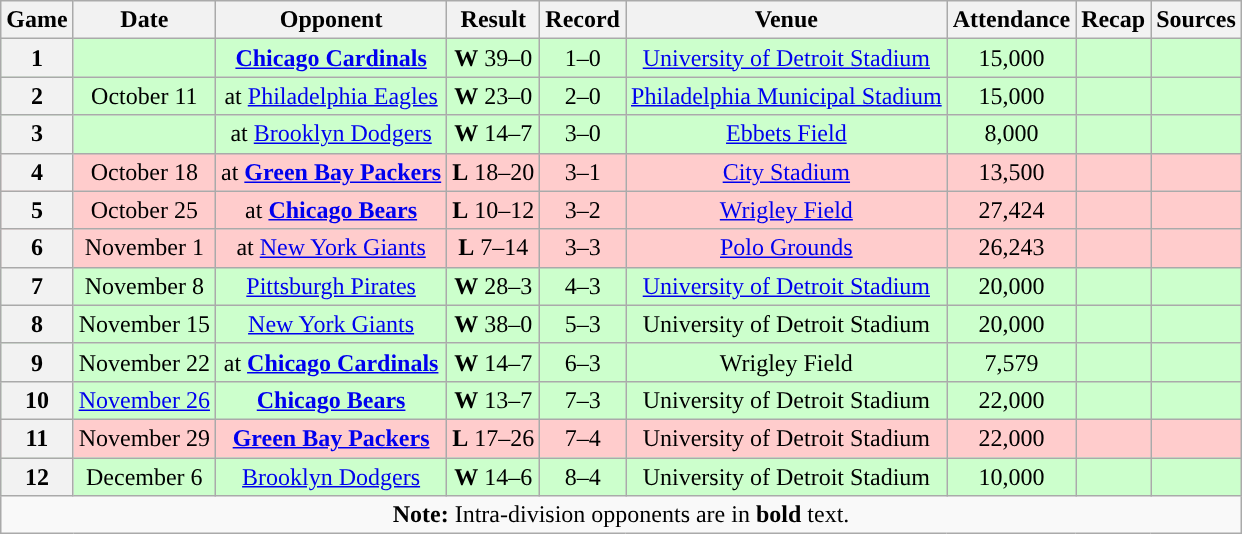<table class="wikitable" style="text-align:center">
<tr>
<th>Game</th>
<th>Date</th>
<th>Opponent</th>
<th>Result</th>
<th>Record</th>
<th>Venue</th>
<th>Attendance</th>
<th>Recap</th>
<th>Sources</th>
</tr>
<tr style="background:#cfc">
<th>1</th>
<td></td>
<td><strong><a href='#'>Chicago Cardinals</a></strong></td>
<td><strong>W</strong> 39–0</td>
<td>1–0</td>
<td><a href='#'>University of Detroit Stadium</a></td>
<td>15,000</td>
<td></td>
<td></td>
</tr>
<tr style="background:#cfc">
<th>2</th>
<td>October 11</td>
<td>at <a href='#'>Philadelphia Eagles</a></td>
<td><strong>W</strong> 23–0</td>
<td>2–0</td>
<td><a href='#'>Philadelphia Municipal Stadium</a></td>
<td>15,000</td>
<td></td>
<td></td>
</tr>
<tr style="background:#cfc">
<th>3</th>
<td></td>
<td>at <a href='#'>Brooklyn Dodgers</a></td>
<td><strong>W</strong> 14–7</td>
<td>3–0</td>
<td><a href='#'>Ebbets Field</a></td>
<td>8,000</td>
<td></td>
<td></td>
</tr>
<tr style="background:#fcc">
<th>4</th>
<td>October 18</td>
<td>at <strong><a href='#'>Green Bay Packers</a></strong></td>
<td><strong>L</strong> 18–20</td>
<td>3–1</td>
<td><a href='#'>City Stadium</a></td>
<td>13,500</td>
<td></td>
<td></td>
</tr>
<tr style="background:#fcc">
<th>5</th>
<td>October 25</td>
<td>at <strong><a href='#'>Chicago Bears</a></strong></td>
<td><strong>L</strong> 10–12</td>
<td>3–2</td>
<td><a href='#'>Wrigley Field</a></td>
<td>27,424</td>
<td></td>
<td></td>
</tr>
<tr style="background:#fcc">
<th>6</th>
<td>November 1</td>
<td>at <a href='#'>New York Giants</a></td>
<td><strong>L</strong> 7–14</td>
<td>3–3</td>
<td><a href='#'>Polo Grounds</a></td>
<td>26,243</td>
<td></td>
<td></td>
</tr>
<tr style="background:#cfc">
<th>7</th>
<td>November 8</td>
<td><a href='#'>Pittsburgh Pirates</a></td>
<td><strong>W</strong> 28–3</td>
<td>4–3</td>
<td><a href='#'>University of Detroit Stadium</a></td>
<td>20,000</td>
<td></td>
<td></td>
</tr>
<tr style="background:#cfc">
<th>8</th>
<td>November 15</td>
<td><a href='#'>New York Giants</a></td>
<td><strong>W</strong> 38–0</td>
<td>5–3</td>
<td>University of Detroit Stadium</td>
<td>20,000</td>
<td></td>
<td></td>
</tr>
<tr style="background:#cfc">
<th>9</th>
<td>November 22</td>
<td>at <strong><a href='#'>Chicago Cardinals</a></strong></td>
<td><strong>W</strong> 14–7</td>
<td>6–3</td>
<td>Wrigley Field</td>
<td>7,579</td>
<td></td>
<td></td>
</tr>
<tr style="background:#cfc">
<th>10</th>
<td><a href='#'>November 26</a></td>
<td><strong><a href='#'>Chicago Bears</a></strong></td>
<td><strong>W</strong> 13–7</td>
<td>7–3</td>
<td>University of Detroit Stadium</td>
<td>22,000</td>
<td></td>
<td></td>
</tr>
<tr style="background:#fcc">
<th>11</th>
<td>November 29</td>
<td><strong><a href='#'>Green Bay Packers</a></strong></td>
<td><strong>L</strong> 17–26</td>
<td>7–4</td>
<td>University of Detroit Stadium</td>
<td>22,000</td>
<td></td>
<td></td>
</tr>
<tr style="background:#cfc">
<th>12</th>
<td>December 6</td>
<td><a href='#'>Brooklyn Dodgers</a></td>
<td><strong>W</strong> 14–6</td>
<td>8–4</td>
<td>University of Detroit Stadium</td>
<td>10,000</td>
<td></td>
<td></td>
</tr>
<tr>
<td colspan="10"><strong>Note:</strong> Intra-division opponents are in <strong>bold</strong> text.</td>
</tr>
</table>
